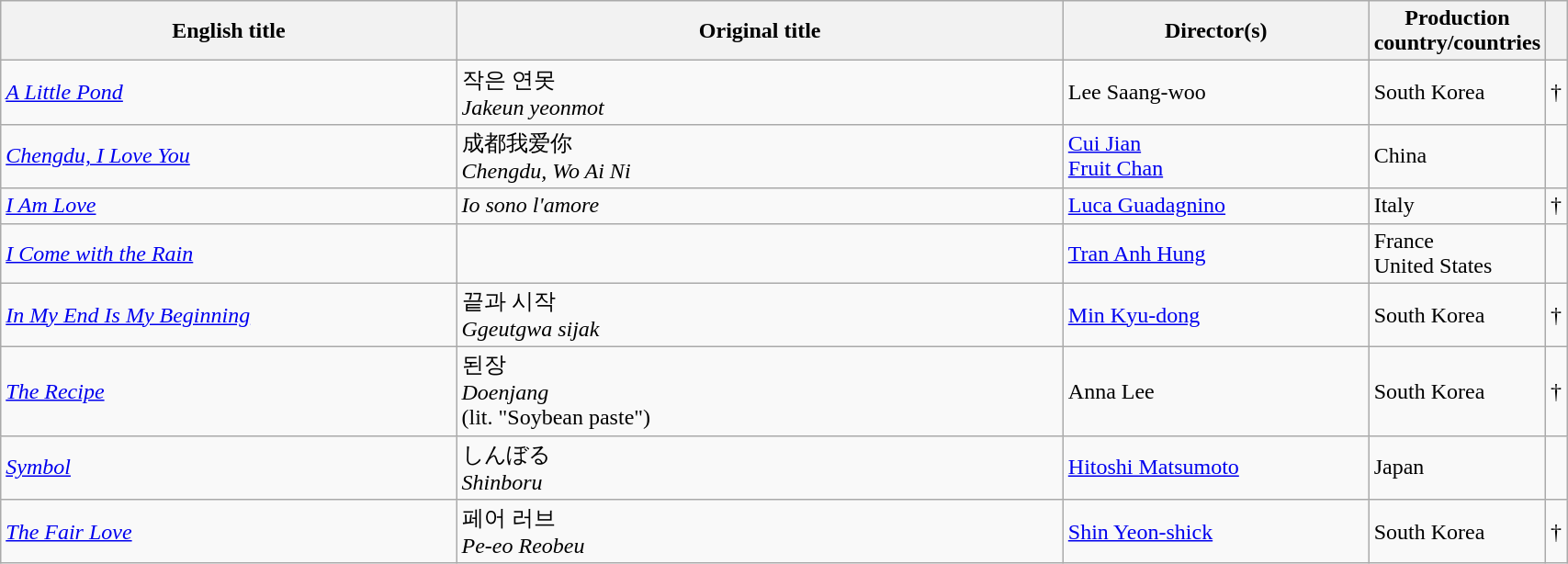<table class="sortable wikitable" width="90%" cellpadding="5">
<tr>
<th width="30%">English title</th>
<th width="40%">Original title</th>
<th width="20%">Director(s)</th>
<th width="10%">Production country/countries</th>
<th width="3%"></th>
</tr>
<tr>
<td><em><a href='#'>A Little Pond</a></em></td>
<td>작은 연못<br><em>Jakeun yeonmot</em></td>
<td>Lee Saang-woo</td>
<td>South Korea</td>
<td>†</td>
</tr>
<tr>
<td><em><a href='#'>Chengdu, I Love You</a></em></td>
<td>成都我爱你<br><em>Chengdu, Wo Ai Ni</em></td>
<td><a href='#'>Cui Jian</a><br><a href='#'>Fruit Chan</a></td>
<td>China</td>
<td></td>
</tr>
<tr>
<td><em><a href='#'>I Am Love</a></em></td>
<td><em>Io sono l'amore</em></td>
<td><a href='#'>Luca Guadagnino</a></td>
<td>Italy</td>
<td>†</td>
</tr>
<tr>
<td><em><a href='#'>I Come with the Rain</a></em></td>
<td></td>
<td><a href='#'>Tran Anh Hung</a></td>
<td>France<br>United States</td>
<td></td>
</tr>
<tr>
<td><em><a href='#'>In My End Is My Beginning</a></em></td>
<td>끝과 시작<br><em>Ggeutgwa sijak</em></td>
<td><a href='#'>Min Kyu-dong</a></td>
<td>South Korea</td>
<td>†</td>
</tr>
<tr>
<td><em><a href='#'>The Recipe</a></em></td>
<td>된장<br><em>Doenjang</em><br>(lit. "Soybean paste")</td>
<td>Anna Lee</td>
<td>South Korea</td>
<td>†</td>
</tr>
<tr>
<td><em><a href='#'>Symbol</a></em></td>
<td>しんぼる<br><em>Shinboru</em></td>
<td><a href='#'>Hitoshi Matsumoto</a></td>
<td>Japan</td>
<td></td>
</tr>
<tr>
<td><em><a href='#'>The Fair Love</a></em></td>
<td>페어 러브<br><em>Pe-eo Reobeu</em></td>
<td><a href='#'>Shin Yeon-shick</a></td>
<td>South Korea</td>
<td>†</td>
</tr>
</table>
